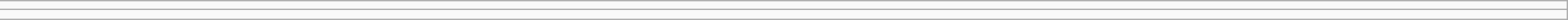<table class="wikitable" align="right" style="width:100%">
<tr>
<td></td>
</tr>
<tr>
<td></td>
</tr>
</table>
